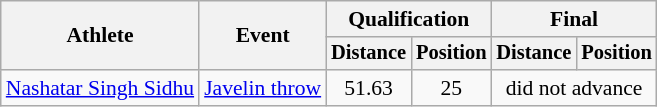<table class=wikitable style="font-size:90%">
<tr>
<th rowspan="2">Athlete</th>
<th rowspan="2">Event</th>
<th colspan="2">Qualification</th>
<th colspan="2">Final</th>
</tr>
<tr style="font-size:95%">
<th>Distance</th>
<th>Position</th>
<th>Distance</th>
<th>Position</th>
</tr>
<tr align=center>
<td align=left><a href='#'>Nashatar Singh Sidhu</a></td>
<td align=left><a href='#'>Javelin throw</a></td>
<td>51.63</td>
<td>25</td>
<td colspan=2>did not advance</td>
</tr>
</table>
